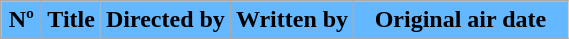<table class="wikitable plainrowheaders" background:#fff;">
<tr>
<th style="background:#63B8FF; width:20px">Nº</th>
<th style="background:#63B8FF">Title</th>
<th style="background:#63B8FF">Directed by</th>
<th style="background:#63B8FF">Written by</th>
<th style="background:#63B8FF; width:135px">Original air date<br>







</th>
</tr>
</table>
